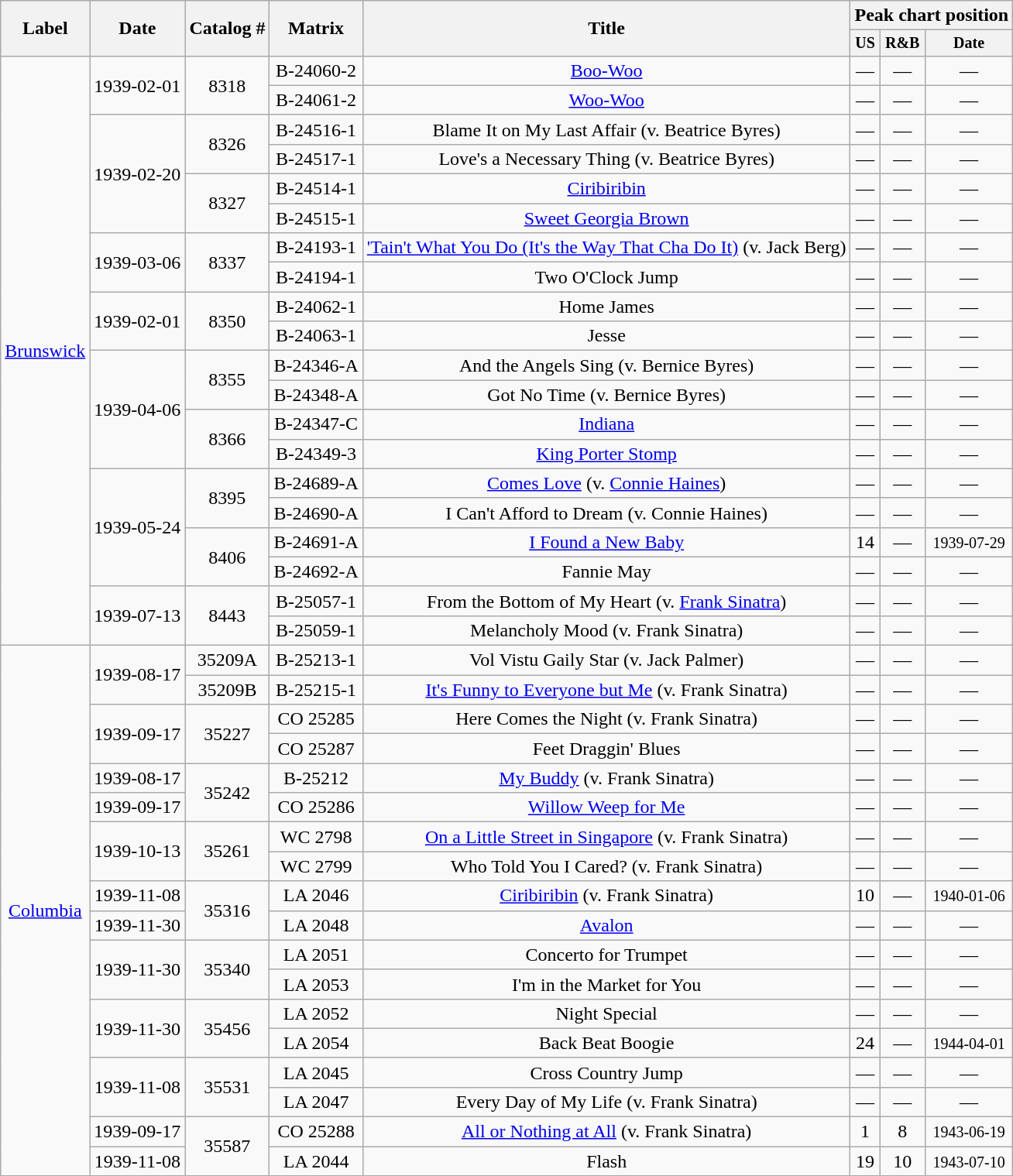<table class="wikitable sortable"  style="text-align:center;">
<tr>
<th rowspan="2">Label</th>
<th rowspan="2">Date</th>
<th rowspan="2">Catalog #</th>
<th rowspan="2">Matrix</th>
<th rowspan="2">Title</th>
<th colspan="4">Peak chart position</th>
</tr>
<tr style="font-size:smaller;">
<th>US</th>
<th>R&B</th>
<th>Date</th>
</tr>
<tr>
<td rowspan="20"><a href='#'>Brunswick</a></td>
<td rowspan="2">1939-02-01</td>
<td rowspan="2">8318</td>
<td>B-24060-2</td>
<td><a href='#'>Boo-Woo</a></td>
<td>—</td>
<td>—</td>
<td>—</td>
</tr>
<tr>
<td>B-24061-2</td>
<td><a href='#'>Woo-Woo</a></td>
<td>—</td>
<td>—</td>
<td>—</td>
</tr>
<tr>
<td rowspan="4">1939-02-20</td>
<td rowspan="2">8326</td>
<td>B-24516-1</td>
<td>Blame It on My Last Affair (v. Beatrice Byres)</td>
<td>—</td>
<td>—</td>
<td>—</td>
</tr>
<tr>
<td>B-24517-1</td>
<td>Love's a Necessary Thing (v. Beatrice Byres)</td>
<td>—</td>
<td>—</td>
<td>—</td>
</tr>
<tr>
<td rowspan="2">8327</td>
<td>B-24514-1</td>
<td><a href='#'>Ciribiribin</a></td>
<td>—</td>
<td>—</td>
<td>—</td>
</tr>
<tr>
<td>B-24515-1</td>
<td><a href='#'>Sweet Georgia Brown</a></td>
<td>—</td>
<td>—</td>
<td>—</td>
</tr>
<tr>
<td rowspan="2">1939-03-06</td>
<td rowspan="2">8337</td>
<td>B-24193-1</td>
<td><a href='#'>'Tain't What You Do (It's the Way That Cha Do It)</a> (v. Jack Berg)</td>
<td>—</td>
<td>—</td>
<td>—</td>
</tr>
<tr>
<td>B-24194-1</td>
<td>Two O'Clock Jump</td>
<td>—</td>
<td>—</td>
<td>—</td>
</tr>
<tr>
<td rowspan="2">1939-02-01</td>
<td rowspan="2">8350</td>
<td>B-24062-1</td>
<td>Home James</td>
<td>—</td>
<td>—</td>
<td>—</td>
</tr>
<tr>
<td>B-24063-1</td>
<td>Jesse</td>
<td>—</td>
<td>—</td>
<td>—</td>
</tr>
<tr>
<td rowspan="4">1939-04-06</td>
<td rowspan="2">8355</td>
<td>B-24346-A</td>
<td>And the Angels Sing (v. Bernice Byres)</td>
<td>—</td>
<td>—</td>
<td>—</td>
</tr>
<tr>
<td>B-24348-A</td>
<td>Got No Time (v. Bernice Byres)</td>
<td>—</td>
<td>—</td>
<td>—</td>
</tr>
<tr>
<td rowspan="2">8366</td>
<td>B-24347-C</td>
<td><a href='#'>Indiana</a></td>
<td>—</td>
<td>—</td>
<td>—</td>
</tr>
<tr>
<td>B-24349-3</td>
<td><a href='#'>King Porter Stomp</a></td>
<td>—</td>
<td>—</td>
<td>—</td>
</tr>
<tr>
<td rowspan="4">1939-05-24</td>
<td rowspan="2">8395</td>
<td>B-24689-A</td>
<td><a href='#'>Comes Love</a> (v. <a href='#'>Connie Haines</a>)</td>
<td>—</td>
<td>—</td>
<td>—</td>
</tr>
<tr>
<td>B-24690-A</td>
<td>I Can't Afford to Dream (v. Connie Haines)</td>
<td>—</td>
<td>—</td>
<td>—</td>
</tr>
<tr>
<td rowspan="2">8406</td>
<td>B-24691-A</td>
<td><a href='#'>I Found a New Baby</a></td>
<td>14</td>
<td>—</td>
<td><small> 1939-07-29 </small></td>
</tr>
<tr>
<td>B-24692-A</td>
<td>Fannie May</td>
<td>—</td>
<td>—</td>
<td>—</td>
</tr>
<tr>
<td rowspan="2">1939-07-13</td>
<td rowspan="2">8443</td>
<td>B-25057-1</td>
<td>From the Bottom of My Heart (v. <a href='#'>Frank Sinatra</a>)</td>
<td>—</td>
<td>—</td>
<td>—</td>
</tr>
<tr>
<td>B-25059-1</td>
<td>Melancholy Mood (v. Frank Sinatra)</td>
<td>—</td>
<td>—</td>
<td>—</td>
</tr>
<tr>
<td rowspan="18"><a href='#'>Columbia</a></td>
<td rowspan="2">1939-08-17</td>
<td>35209A</td>
<td>B-25213-1</td>
<td>Vol Vistu Gaily Star (v. Jack Palmer)</td>
<td>—</td>
<td>—</td>
<td>—</td>
</tr>
<tr>
<td>35209B</td>
<td>B-25215-1</td>
<td><a href='#'>It's Funny to Everyone but Me</a> (v. Frank Sinatra)</td>
<td>—</td>
<td>—</td>
<td>—</td>
</tr>
<tr>
<td rowspan="2">1939-09-17</td>
<td rowspan="2">35227</td>
<td>CO 25285</td>
<td>Here Comes the Night (v. Frank Sinatra)</td>
<td>—</td>
<td>—</td>
<td>—</td>
</tr>
<tr>
<td>CO 25287</td>
<td>Feet Draggin' Blues</td>
<td>—</td>
<td>—</td>
<td>—</td>
</tr>
<tr>
<td>1939-08-17</td>
<td rowspan="2">35242</td>
<td>B-25212</td>
<td><a href='#'>My Buddy</a> (v. Frank Sinatra)</td>
<td>—</td>
<td>—</td>
<td>—</td>
</tr>
<tr>
<td>1939-09-17</td>
<td>CO 25286</td>
<td><a href='#'>Willow Weep for Me</a></td>
<td>—</td>
<td>—</td>
<td>—</td>
</tr>
<tr>
<td rowspan="2">1939-10-13</td>
<td rowspan="2">35261</td>
<td>WC 2798</td>
<td><a href='#'>On a Little Street in Singapore</a> (v. Frank Sinatra)</td>
<td>—</td>
<td>—</td>
<td>—</td>
</tr>
<tr>
<td>WC 2799</td>
<td>Who Told You I Cared? (v. Frank Sinatra)</td>
<td>—</td>
<td>—</td>
<td>—</td>
</tr>
<tr>
<td>1939-11-08</td>
<td rowspan="2">35316</td>
<td>LA 2046</td>
<td><a href='#'>Ciribiribin</a> (v. Frank Sinatra)</td>
<td>10</td>
<td>—</td>
<td><small>1940-01-06</small></td>
</tr>
<tr>
<td>1939-11-30</td>
<td>LA 2048</td>
<td><a href='#'>Avalon</a></td>
<td>—</td>
<td>—</td>
<td>—</td>
</tr>
<tr>
<td rowspan="2">1939-11-30</td>
<td rowspan="2">35340</td>
<td>LA 2051</td>
<td>Concerto for Trumpet</td>
<td>—</td>
<td>—</td>
<td>—</td>
</tr>
<tr>
<td>LA 2053</td>
<td>I'm in the Market for You</td>
<td>—</td>
<td>—</td>
<td>—</td>
</tr>
<tr>
<td rowspan="2">1939-11-30</td>
<td rowspan="2">35456</td>
<td>LA 2052</td>
<td>Night Special</td>
<td>—</td>
<td>—</td>
<td>—</td>
</tr>
<tr>
<td>LA 2054</td>
<td>Back Beat Boogie</td>
<td>24</td>
<td>—</td>
<td><small>1944-04-01</small></td>
</tr>
<tr>
<td rowspan="2">1939-11-08</td>
<td rowspan="2">35531</td>
<td>LA 2045</td>
<td>Cross Country Jump</td>
<td>—</td>
<td>—</td>
<td>—</td>
</tr>
<tr>
<td>LA 2047</td>
<td>Every Day of My Life (v. Frank Sinatra)</td>
<td>—</td>
<td>—</td>
<td>—</td>
</tr>
<tr>
<td>1939-09-17</td>
<td rowspan="2">35587</td>
<td>CO 25288</td>
<td><a href='#'>All or Nothing at All</a> (v. Frank Sinatra)</td>
<td>1</td>
<td>8</td>
<td><small>1943-06-19</small></td>
</tr>
<tr>
<td>1939-11-08</td>
<td>LA 2044</td>
<td>Flash</td>
<td>19</td>
<td>10</td>
<td><small>1943-07-10</small></td>
</tr>
</table>
